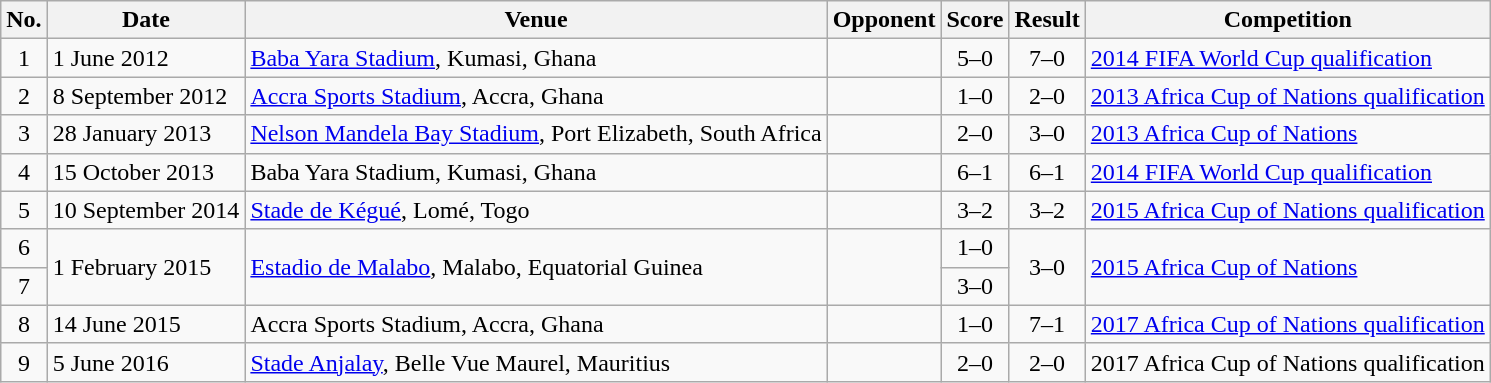<table class="wikitable sortable">
<tr>
<th scope="col">No.</th>
<th scope="col">Date</th>
<th scope="col">Venue</th>
<th scope="col">Opponent</th>
<th scope="col">Score</th>
<th scope="col">Result</th>
<th scope="col">Competition</th>
</tr>
<tr>
<td align="center">1</td>
<td>1 June 2012</td>
<td><a href='#'>Baba Yara Stadium</a>, Kumasi, Ghana</td>
<td></td>
<td align="center">5–0</td>
<td align="center">7–0</td>
<td><a href='#'>2014 FIFA World Cup qualification</a></td>
</tr>
<tr>
<td align="center">2</td>
<td>8 September 2012</td>
<td><a href='#'>Accra Sports Stadium</a>, Accra, Ghana</td>
<td></td>
<td align="center">1–0</td>
<td align="center">2–0</td>
<td><a href='#'>2013 Africa Cup of Nations qualification</a></td>
</tr>
<tr>
<td align="center">3</td>
<td>28 January 2013</td>
<td><a href='#'>Nelson Mandela Bay Stadium</a>, Port Elizabeth, South Africa</td>
<td></td>
<td align="center">2–0</td>
<td align="center">3–0</td>
<td><a href='#'>2013 Africa Cup of Nations</a></td>
</tr>
<tr>
<td align="center">4</td>
<td>15 October 2013</td>
<td>Baba Yara Stadium, Kumasi, Ghana</td>
<td></td>
<td align="center">6–1</td>
<td align="center">6–1</td>
<td><a href='#'>2014 FIFA World Cup qualification</a></td>
</tr>
<tr>
<td align="center">5</td>
<td>10 September 2014</td>
<td><a href='#'>Stade de Kégué</a>, Lomé, Togo</td>
<td></td>
<td align="center">3–2</td>
<td align="center">3–2</td>
<td><a href='#'>2015 Africa Cup of Nations qualification</a></td>
</tr>
<tr>
<td align="center">6</td>
<td rowspan="2">1 February 2015</td>
<td rowspan="2"><a href='#'>Estadio de Malabo</a>, Malabo, Equatorial Guinea</td>
<td rowspan="2"></td>
<td align="center">1–0</td>
<td rowspan="2" style="text-align:center">3–0</td>
<td rowspan="2"><a href='#'>2015 Africa Cup of Nations</a></td>
</tr>
<tr>
<td align="center">7</td>
<td align="center">3–0</td>
</tr>
<tr>
<td align="center">8</td>
<td>14 June 2015</td>
<td>Accra Sports Stadium, Accra, Ghana</td>
<td></td>
<td align="center">1–0</td>
<td align="center">7–1</td>
<td><a href='#'>2017 Africa Cup of Nations qualification</a></td>
</tr>
<tr>
<td align="center">9</td>
<td>5 June 2016</td>
<td><a href='#'>Stade Anjalay</a>, Belle Vue Maurel, Mauritius</td>
<td></td>
<td align="center">2–0</td>
<td align="center">2–0</td>
<td>2017 Africa Cup of Nations qualification</td>
</tr>
</table>
